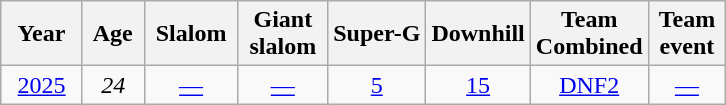<table class=wikitable style="text-align:center">
<tr>
<th>  Year  </th>
<th> Age </th>
<th> Slalom </th>
<th> Giant <br> slalom </th>
<th>Super-G</th>
<th>Downhill</th>
<th>Team<br>Combined</th>
<th>Team<br> event </th>
</tr>
<tr>
<td><a href='#'>2025</a></td>
<td><em>24</em></td>
<td><a href='#'>—</a></td>
<td><a href='#'>—</a></td>
<td><a href='#'>5</a></td>
<td><a href='#'>15</a></td>
<td><a href='#'>DNF2</a></td>
<td><a href='#'>—</a></td>
</tr>
</table>
